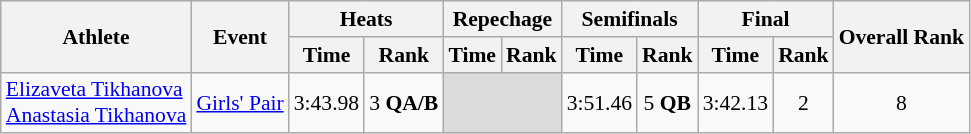<table class="wikitable" style="font-size:90%">
<tr>
<th rowspan="2">Athlete</th>
<th rowspan="2">Event</th>
<th colspan="2">Heats</th>
<th colspan="2">Repechage</th>
<th colspan="2">Semifinals</th>
<th colspan="2">Final</th>
<th rowspan="2">Overall Rank</th>
</tr>
<tr>
<th>Time</th>
<th>Rank</th>
<th>Time</th>
<th>Rank</th>
<th>Time</th>
<th>Rank</th>
<th>Time</th>
<th>Rank</th>
</tr>
<tr>
<td><a href='#'>Elizaveta Tikhanova</a><br><a href='#'>Anastasia Tikhanova</a></td>
<td><a href='#'>Girls' Pair</a></td>
<td align=center>3:43.98</td>
<td align=center>3 <strong>QA/B</strong></td>
<td colspan=2 bgcolor=#DCDCDC></td>
<td align=center>3:51.46</td>
<td align=center>5 <strong>QB</strong></td>
<td align=center>3:42.13</td>
<td align=center>2</td>
<td align=center>8</td>
</tr>
</table>
